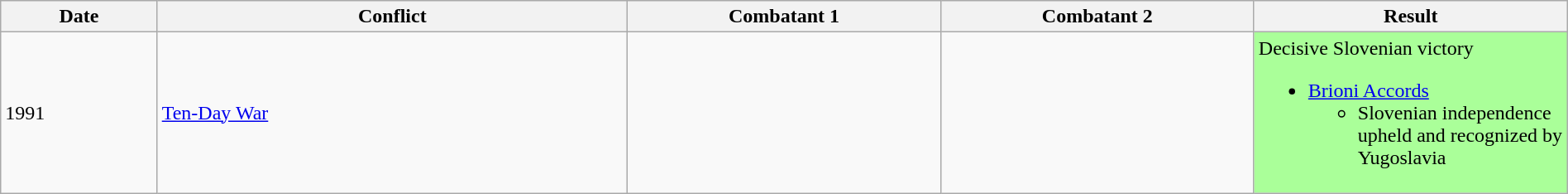<table class="wikitable" width="100%">
<tr>
<th width="10%">Date</th>
<th width="30%">Conflict</th>
<th width="20%">Combatant 1</th>
<th width="20%">Combatant 2</th>
<th width="20%">Result</th>
</tr>
<tr>
<td>1991</td>
<td><a href='#'>Ten-Day War</a></td>
<td><strong></strong></td>
<td></td>
<td style="background:#AF9">Decisive Slovenian victory<br><ul><li><a href='#'>Brioni Accords</a><ul><li>Slovenian independence upheld and recognized by Yugoslavia</li></ul></li></ul></td>
</tr>
</table>
